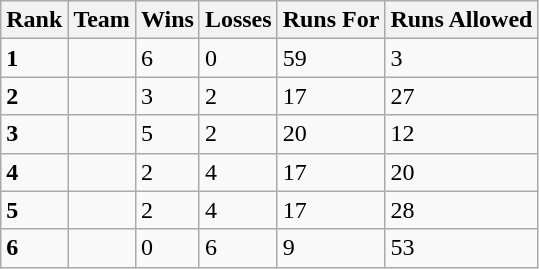<table class="wikitable">
<tr>
<th>Rank</th>
<th>Team</th>
<th>Wins</th>
<th>Losses</th>
<th>Runs For</th>
<th>Runs Allowed</th>
</tr>
<tr>
<td><strong>1</strong></td>
<td></td>
<td>6</td>
<td>0</td>
<td>59</td>
<td>3</td>
</tr>
<tr>
<td><strong>2</strong></td>
<td></td>
<td>3</td>
<td>2</td>
<td>17</td>
<td>27</td>
</tr>
<tr>
<td><strong>3</strong></td>
<td></td>
<td>5</td>
<td>2</td>
<td>20</td>
<td>12</td>
</tr>
<tr>
<td><strong>4</strong></td>
<td></td>
<td>2</td>
<td>4</td>
<td>17</td>
<td>20</td>
</tr>
<tr>
<td><strong>5</strong></td>
<td></td>
<td>2</td>
<td>4</td>
<td>17</td>
<td>28</td>
</tr>
<tr>
<td><strong>6</strong></td>
<td></td>
<td>0</td>
<td>6</td>
<td>9</td>
<td>53</td>
</tr>
</table>
